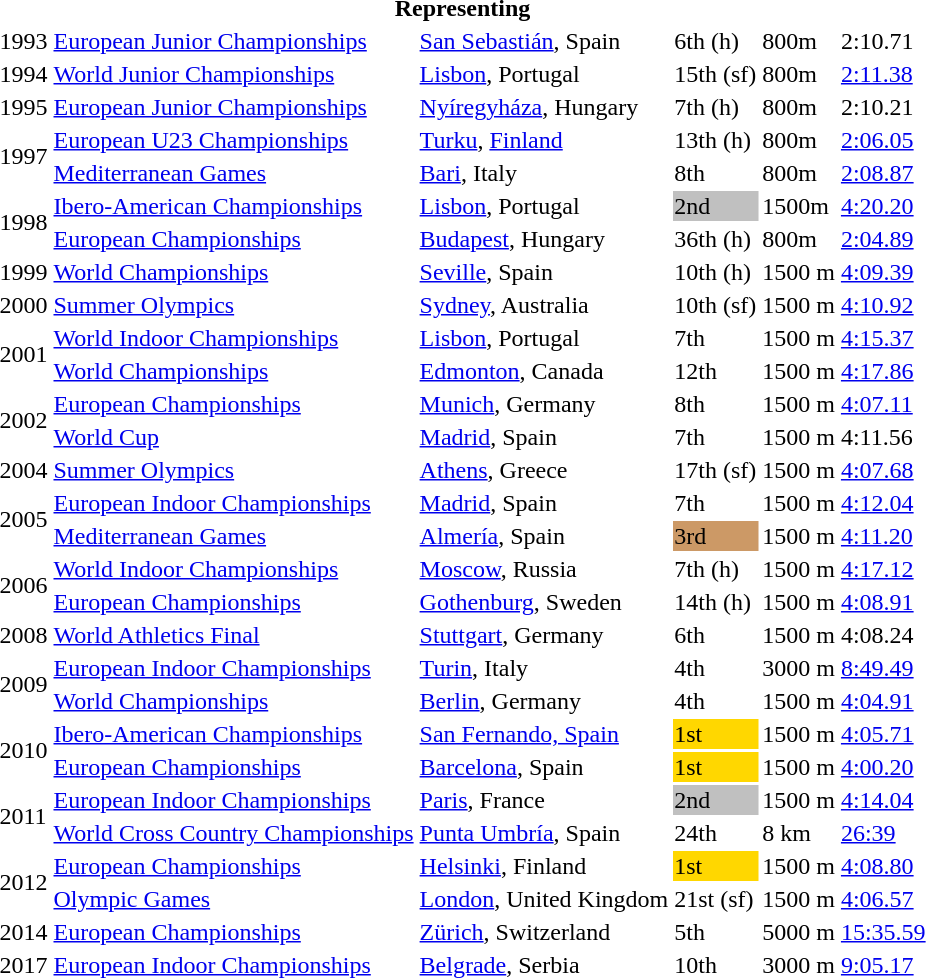<table>
<tr>
<th colspan="6">Representing </th>
</tr>
<tr>
<td>1993</td>
<td><a href='#'>European Junior Championships</a></td>
<td><a href='#'>San Sebastián</a>, Spain</td>
<td>6th (h)</td>
<td>800m</td>
<td>2:10.71</td>
</tr>
<tr>
<td>1994</td>
<td><a href='#'>World Junior Championships</a></td>
<td><a href='#'>Lisbon</a>, Portugal</td>
<td>15th (sf)</td>
<td>800m</td>
<td><a href='#'>2:11.38</a></td>
</tr>
<tr>
<td>1995</td>
<td><a href='#'>European Junior Championships</a></td>
<td><a href='#'>Nyíregyháza</a>, Hungary</td>
<td>7th (h)</td>
<td>800m</td>
<td>2:10.21</td>
</tr>
<tr>
<td rowspan=2>1997</td>
<td><a href='#'>European U23 Championships</a></td>
<td><a href='#'>Turku</a>, <a href='#'>Finland</a></td>
<td>13th (h)</td>
<td>800m</td>
<td><a href='#'>2:06.05</a></td>
</tr>
<tr>
<td><a href='#'>Mediterranean Games</a></td>
<td><a href='#'>Bari</a>, Italy</td>
<td>8th</td>
<td>800m</td>
<td><a href='#'>2:08.87</a></td>
</tr>
<tr>
<td rowspan=2>1998</td>
<td><a href='#'>Ibero-American Championships</a></td>
<td><a href='#'>Lisbon</a>, Portugal</td>
<td bgcolor="silver">2nd</td>
<td>1500m</td>
<td><a href='#'>4:20.20</a></td>
</tr>
<tr>
<td><a href='#'>European Championships</a></td>
<td><a href='#'>Budapest</a>, Hungary</td>
<td>36th (h)</td>
<td>800m</td>
<td><a href='#'>2:04.89</a></td>
</tr>
<tr>
<td>1999</td>
<td><a href='#'>World Championships</a></td>
<td><a href='#'>Seville</a>, Spain</td>
<td>10th (h)</td>
<td>1500 m</td>
<td><a href='#'>4:09.39</a></td>
</tr>
<tr>
<td>2000</td>
<td><a href='#'>Summer Olympics</a></td>
<td><a href='#'>Sydney</a>, Australia</td>
<td>10th (sf)</td>
<td>1500 m</td>
<td><a href='#'>4:10.92</a></td>
</tr>
<tr>
<td rowspan=2>2001</td>
<td><a href='#'>World Indoor Championships</a></td>
<td><a href='#'>Lisbon</a>, Portugal</td>
<td>7th</td>
<td>1500 m</td>
<td><a href='#'>4:15.37</a></td>
</tr>
<tr>
<td><a href='#'>World Championships</a></td>
<td><a href='#'>Edmonton</a>, Canada</td>
<td>12th</td>
<td>1500 m</td>
<td><a href='#'>4:17.86</a></td>
</tr>
<tr>
<td rowspan=2>2002</td>
<td><a href='#'>European Championships</a></td>
<td><a href='#'>Munich</a>, Germany</td>
<td>8th</td>
<td>1500 m</td>
<td><a href='#'>4:07.11</a></td>
</tr>
<tr>
<td><a href='#'>World Cup</a></td>
<td><a href='#'>Madrid</a>, Spain</td>
<td>7th</td>
<td>1500 m</td>
<td>4:11.56</td>
</tr>
<tr>
<td>2004</td>
<td><a href='#'>Summer Olympics</a></td>
<td><a href='#'>Athens</a>, Greece</td>
<td>17th (sf)</td>
<td>1500 m</td>
<td><a href='#'>4:07.68</a></td>
</tr>
<tr>
<td rowspan=2>2005</td>
<td><a href='#'>European Indoor Championships</a></td>
<td><a href='#'>Madrid</a>, Spain</td>
<td>7th</td>
<td>1500 m</td>
<td><a href='#'>4:12.04</a></td>
</tr>
<tr>
<td><a href='#'>Mediterranean Games</a></td>
<td><a href='#'>Almería</a>, Spain</td>
<td bgcolor=cc9966>3rd</td>
<td>1500 m</td>
<td><a href='#'>4:11.20</a></td>
</tr>
<tr>
<td rowspan=2>2006</td>
<td><a href='#'>World Indoor Championships</a></td>
<td><a href='#'>Moscow</a>, Russia</td>
<td>7th (h)</td>
<td>1500 m</td>
<td><a href='#'>4:17.12</a></td>
</tr>
<tr>
<td><a href='#'>European Championships</a></td>
<td><a href='#'>Gothenburg</a>, Sweden</td>
<td>14th (h)</td>
<td>1500 m</td>
<td><a href='#'>4:08.91</a></td>
</tr>
<tr>
<td>2008</td>
<td><a href='#'>World Athletics Final</a></td>
<td><a href='#'>Stuttgart</a>, Germany</td>
<td>6th</td>
<td>1500 m</td>
<td>4:08.24</td>
</tr>
<tr>
<td rowspan=2>2009</td>
<td><a href='#'>European Indoor Championships</a></td>
<td><a href='#'>Turin</a>, Italy</td>
<td>4th</td>
<td>3000 m</td>
<td><a href='#'>8:49.49</a></td>
</tr>
<tr>
<td><a href='#'>World Championships</a></td>
<td><a href='#'>Berlin</a>, Germany</td>
<td>4th</td>
<td>1500 m</td>
<td><a href='#'>4:04.91</a></td>
</tr>
<tr>
<td rowspan=2>2010</td>
<td><a href='#'>Ibero-American Championships</a></td>
<td><a href='#'>San Fernando, Spain</a></td>
<td bgcolor="gold">1st</td>
<td>1500 m</td>
<td><a href='#'>4:05.71</a></td>
</tr>
<tr>
<td><a href='#'>European Championships</a></td>
<td><a href='#'>Barcelona</a>, Spain</td>
<td bgcolor="gold">1st</td>
<td>1500 m</td>
<td><a href='#'>4:00.20</a></td>
</tr>
<tr>
<td rowspan=2>2011</td>
<td><a href='#'>European Indoor Championships</a></td>
<td><a href='#'>Paris</a>, France</td>
<td bgcolor="silver">2nd</td>
<td>1500 m</td>
<td><a href='#'>4:14.04</a></td>
</tr>
<tr>
<td><a href='#'>World Cross Country Championships</a></td>
<td><a href='#'>Punta Umbría</a>, Spain</td>
<td>24th</td>
<td>8 km</td>
<td><a href='#'>26:39</a></td>
</tr>
<tr>
<td Rowspan=2>2012</td>
<td><a href='#'>European Championships</a></td>
<td><a href='#'>Helsinki</a>, Finland</td>
<td bgcolor="gold">1st</td>
<td>1500 m</td>
<td><a href='#'>4:08.80</a></td>
</tr>
<tr>
<td><a href='#'>Olympic Games</a></td>
<td><a href='#'>London</a>, United Kingdom</td>
<td>21st (sf)</td>
<td>1500 m</td>
<td><a href='#'>4:06.57</a></td>
</tr>
<tr>
<td>2014</td>
<td><a href='#'>European Championships</a></td>
<td><a href='#'>Zürich</a>, Switzerland</td>
<td>5th</td>
<td>5000 m</td>
<td><a href='#'>15:35.59</a></td>
</tr>
<tr>
<td>2017</td>
<td><a href='#'>European Indoor Championships</a></td>
<td><a href='#'>Belgrade</a>, Serbia</td>
<td>10th</td>
<td>3000 m</td>
<td><a href='#'>9:05.17</a></td>
</tr>
</table>
